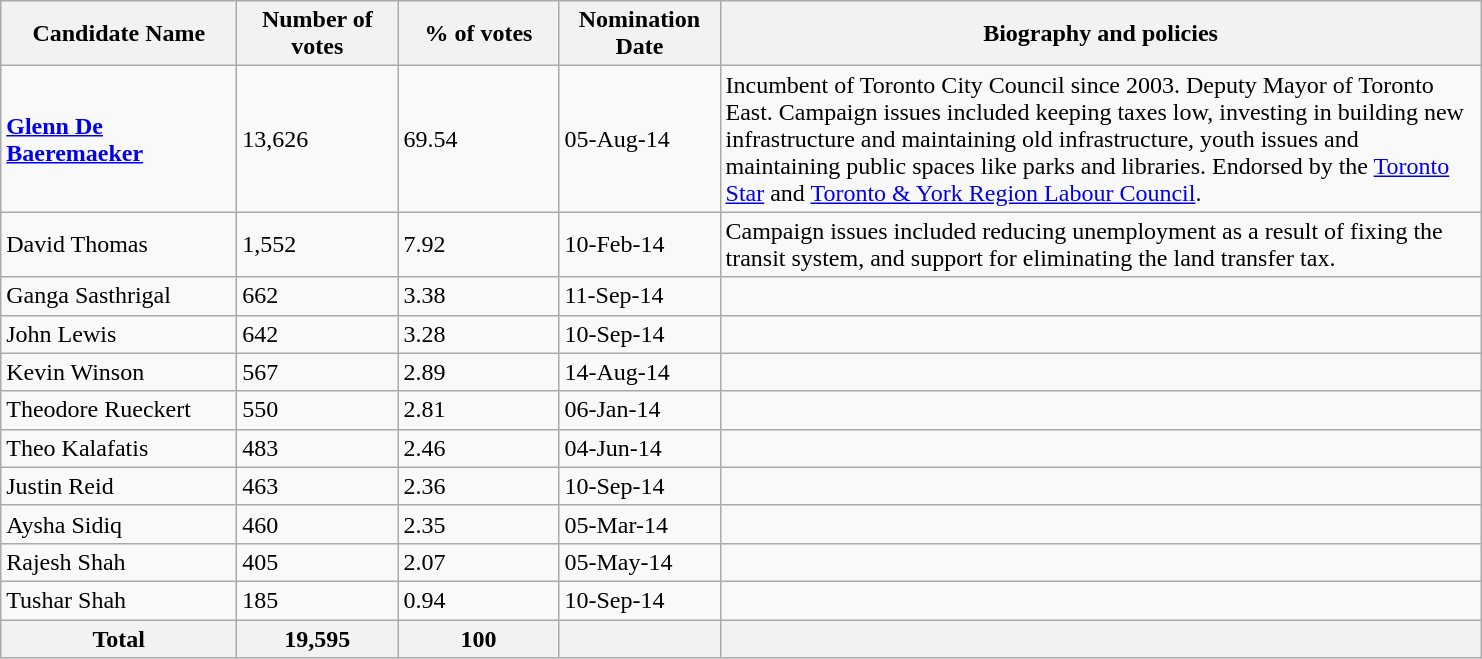<table class="wikitable">
<tr>
<th scope="col" style="width: 150px;">Candidate Name</th>
<th scope="col" style="width: 100px;">Number of votes</th>
<th scope="col" style="width: 100px;">% of votes</th>
<th scope="col" style="width: 100px;">Nomination Date</th>
<th scope="col" style="width: 500px;">Biography and policies</th>
</tr>
<tr>
<td><strong><a href='#'>Glenn De Baeremaeker</a></strong></td>
<td>13,626</td>
<td>69.54</td>
<td>05-Aug-14</td>
<td>Incumbent of Toronto City Council since 2003. Deputy Mayor of Toronto East. Campaign issues included keeping taxes low, investing in building new infrastructure and maintaining old infrastructure, youth issues and maintaining public spaces like parks and libraries. Endorsed by the <a href='#'>Toronto Star</a> and <a href='#'>Toronto & York Region Labour Council</a>.</td>
</tr>
<tr>
<td>David Thomas</td>
<td>1,552</td>
<td>7.92</td>
<td>10-Feb-14</td>
<td>Campaign issues included reducing unemployment as a result of fixing the transit system, and support for eliminating the land transfer tax.</td>
</tr>
<tr>
<td>Ganga Sasthrigal</td>
<td>662</td>
<td>3.38</td>
<td>11-Sep-14</td>
<td></td>
</tr>
<tr>
<td>John Lewis</td>
<td>642</td>
<td>3.28</td>
<td>10-Sep-14</td>
<td></td>
</tr>
<tr>
<td>Kevin Winson</td>
<td>567</td>
<td>2.89</td>
<td>14-Aug-14</td>
<td></td>
</tr>
<tr>
<td>Theodore Rueckert</td>
<td>550</td>
<td>2.81</td>
<td>06-Jan-14</td>
<td></td>
</tr>
<tr>
<td>Theo Kalafatis</td>
<td>483</td>
<td>2.46</td>
<td>04-Jun-14</td>
<td></td>
</tr>
<tr>
<td>Justin Reid</td>
<td>463</td>
<td>2.36</td>
<td>10-Sep-14</td>
<td></td>
</tr>
<tr>
<td>Aysha Sidiq</td>
<td>460</td>
<td>2.35</td>
<td>05-Mar-14</td>
<td></td>
</tr>
<tr>
<td>Rajesh Shah</td>
<td>405</td>
<td>2.07</td>
<td>05-May-14</td>
<td></td>
</tr>
<tr>
<td>Tushar Shah</td>
<td>185</td>
<td>0.94</td>
<td>10-Sep-14</td>
<td></td>
</tr>
<tr>
<th>Total</th>
<th>19,595</th>
<th>100</th>
<th></th>
<th></th>
</tr>
</table>
